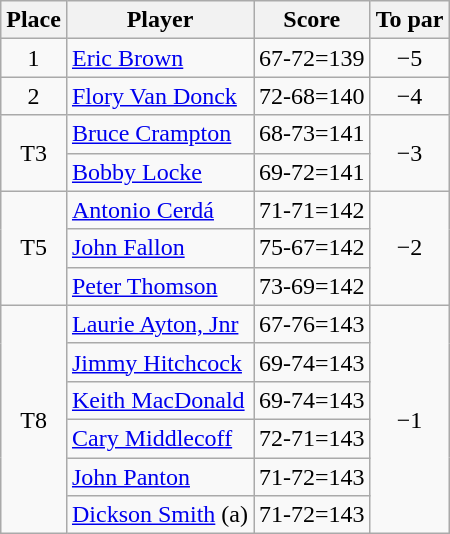<table class="wikitable">
<tr>
<th>Place</th>
<th>Player</th>
<th>Score</th>
<th>To par</th>
</tr>
<tr>
<td align=center>1</td>
<td> <a href='#'>Eric Brown</a></td>
<td align=center>67-72=139</td>
<td align=center>−5</td>
</tr>
<tr>
<td align=center>2</td>
<td> <a href='#'>Flory Van Donck</a></td>
<td align=center>72-68=140</td>
<td align=center>−4</td>
</tr>
<tr>
<td rowspan="2" align=center>T3</td>
<td> <a href='#'>Bruce Crampton</a></td>
<td align=center>68-73=141</td>
<td rowspan="2" align=center>−3</td>
</tr>
<tr>
<td> <a href='#'>Bobby Locke</a></td>
<td align=center>69-72=141</td>
</tr>
<tr>
<td rowspan="3" align=center>T5</td>
<td> <a href='#'>Antonio Cerdá</a></td>
<td align=center>71-71=142</td>
<td rowspan="3" align=center>−2</td>
</tr>
<tr>
<td> <a href='#'>John Fallon</a></td>
<td align=center>75-67=142</td>
</tr>
<tr>
<td> <a href='#'>Peter Thomson</a></td>
<td align=center>73-69=142</td>
</tr>
<tr>
<td rowspan="6" align=center>T8</td>
<td> <a href='#'>Laurie Ayton, Jnr</a></td>
<td align=center>67-76=143</td>
<td rowspan="6" align=center>−1</td>
</tr>
<tr>
<td> <a href='#'>Jimmy Hitchcock</a></td>
<td align=center>69-74=143</td>
</tr>
<tr>
<td> <a href='#'>Keith MacDonald</a></td>
<td align=center>69-74=143</td>
</tr>
<tr>
<td> <a href='#'>Cary Middlecoff</a></td>
<td align=center>72-71=143</td>
</tr>
<tr>
<td> <a href='#'>John Panton</a></td>
<td align=center>71-72=143</td>
</tr>
<tr>
<td> <a href='#'>Dickson Smith</a> (a)</td>
<td align=center>71-72=143</td>
</tr>
</table>
